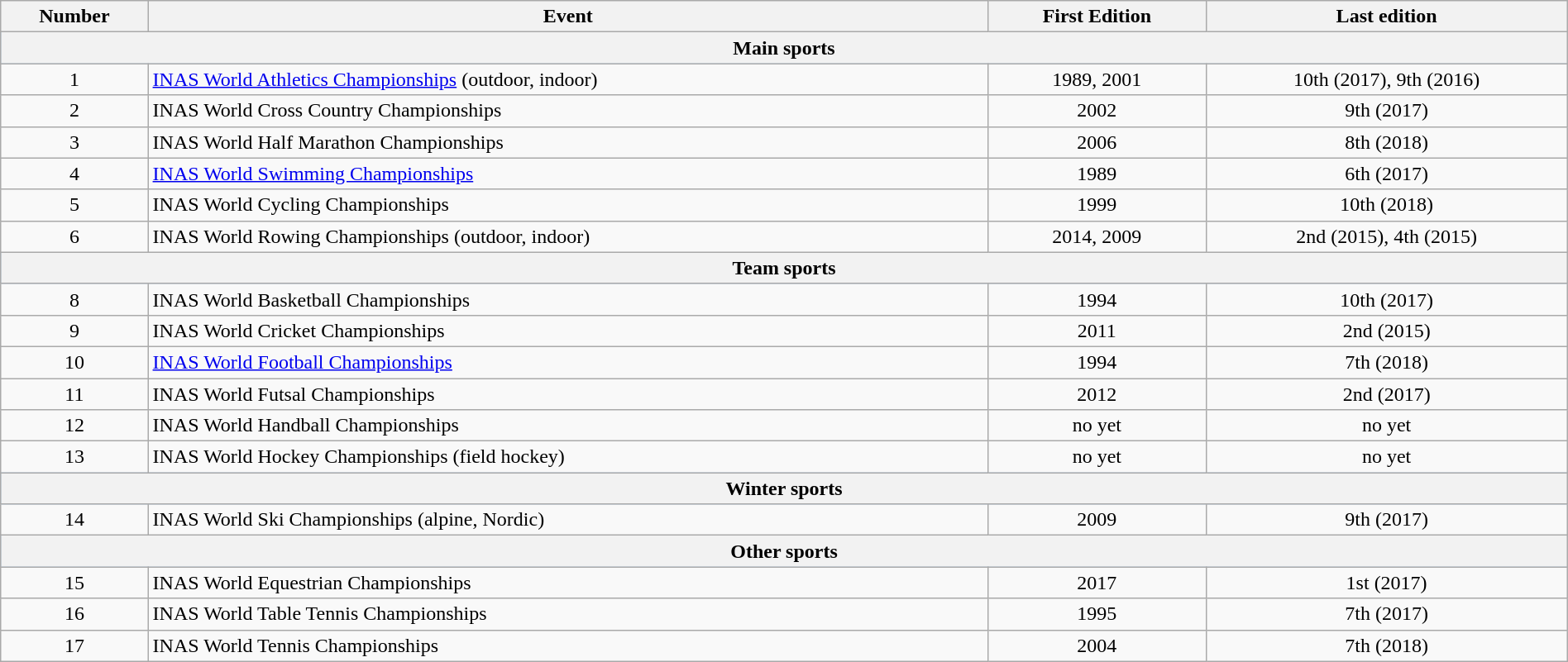<table class="wikitable sortable" width=100% style="font-size:100%; text-align:left;">
<tr>
<th>Number</th>
<th>Event</th>
<th>First Edition</th>
<th>Last edition</th>
</tr>
<tr style="background:#9acdff;">
<th colspan=4>Main sports</th>
</tr>
<tr>
<td align=center>1</td>
<td><a href='#'>INAS World Athletics Championships</a> (outdoor, indoor)</td>
<td align=center>1989, 2001</td>
<td align=center>10th (2017), 9th (2016)</td>
</tr>
<tr>
<td align=center>2</td>
<td>INAS World Cross Country Championships</td>
<td align="center">2002</td>
<td align=center>9th (2017)</td>
</tr>
<tr>
<td align=center>3</td>
<td>INAS World Half Marathon Championships</td>
<td align="center">2006</td>
<td align=center>8th (2018)</td>
</tr>
<tr>
<td align=center>4</td>
<td><a href='#'>INAS World Swimming Championships</a></td>
<td align=center>1989</td>
<td align=center>6th (2017)</td>
</tr>
<tr>
<td align=center>5</td>
<td>INAS World Cycling Championships</td>
<td align="center">1999</td>
<td align=center>10th (2018)</td>
</tr>
<tr>
<td align=center>6</td>
<td>INAS World Rowing Championships (outdoor, indoor)</td>
<td align="center">2014, 2009</td>
<td align=center>2nd (2015), 4th (2015)</td>
</tr>
<tr style="background:#9acdff;">
<th colspan=4>Team sports</th>
</tr>
<tr>
<td align=center>8</td>
<td>INAS World Basketball Championships</td>
<td align="center">1994</td>
<td align=center>10th (2017)</td>
</tr>
<tr>
<td align=center>9</td>
<td>INAS World Cricket Championships</td>
<td align="center">2011</td>
<td align=center>2nd (2015)</td>
</tr>
<tr>
<td align=center>10</td>
<td><a href='#'>INAS World Football Championships</a></td>
<td align=center>1994</td>
<td align=center>7th (2018)</td>
</tr>
<tr>
<td align=center>11</td>
<td>INAS World Futsal Championships</td>
<td align="center">2012</td>
<td align=center>2nd (2017)</td>
</tr>
<tr>
<td align=center>12</td>
<td>INAS World Handball Championships</td>
<td align="center">no yet</td>
<td align=center>no yet</td>
</tr>
<tr>
<td align=center>13</td>
<td>INAS World Hockey Championships (field hockey)</td>
<td align="center">no yet</td>
<td align=center>no yet</td>
</tr>
<tr style="background:#9acdff;">
<th colspan=4>Winter sports</th>
</tr>
<tr>
<td align=center>14</td>
<td>INAS World Ski Championships (alpine, Nordic)</td>
<td align="center">2009</td>
<td align=center>9th (2017)</td>
</tr>
<tr style="background:#9acdff;">
<th colspan=4>Other sports</th>
</tr>
<tr>
<td align=center>15</td>
<td>INAS World Equestrian Championships</td>
<td align="center">2017</td>
<td align=center>1st (2017)</td>
</tr>
<tr>
<td align=center>16</td>
<td>INAS World Table Tennis Championships</td>
<td align="center">1995</td>
<td align=center>7th (2017)</td>
</tr>
<tr>
<td align=center>17</td>
<td>INAS World Tennis Championships</td>
<td align="center">2004</td>
<td align=center>7th (2018)</td>
</tr>
</table>
